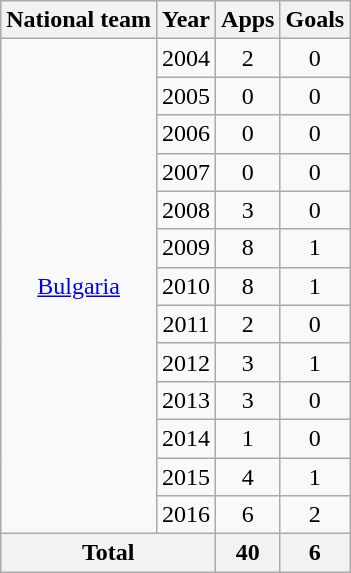<table class="wikitable" style="text-align:center">
<tr>
<th>National team</th>
<th>Year</th>
<th>Apps</th>
<th>Goals</th>
</tr>
<tr>
<td rowspan="13"><a href='#'>Bulgaria</a></td>
<td>2004</td>
<td>2</td>
<td>0</td>
</tr>
<tr>
<td>2005</td>
<td>0</td>
<td>0</td>
</tr>
<tr>
<td>2006</td>
<td>0</td>
<td>0</td>
</tr>
<tr>
<td>2007</td>
<td>0</td>
<td>0</td>
</tr>
<tr>
<td>2008</td>
<td>3</td>
<td>0</td>
</tr>
<tr>
<td>2009</td>
<td>8</td>
<td>1</td>
</tr>
<tr>
<td>2010</td>
<td>8</td>
<td>1</td>
</tr>
<tr>
<td>2011</td>
<td>2</td>
<td>0</td>
</tr>
<tr>
<td>2012</td>
<td>3</td>
<td>1</td>
</tr>
<tr>
<td>2013</td>
<td>3</td>
<td>0</td>
</tr>
<tr>
<td>2014</td>
<td>1</td>
<td>0</td>
</tr>
<tr>
<td>2015</td>
<td>4</td>
<td>1</td>
</tr>
<tr>
<td>2016</td>
<td>6</td>
<td>2</td>
</tr>
<tr>
<th colspan="2">Total</th>
<th>40</th>
<th>6</th>
</tr>
</table>
